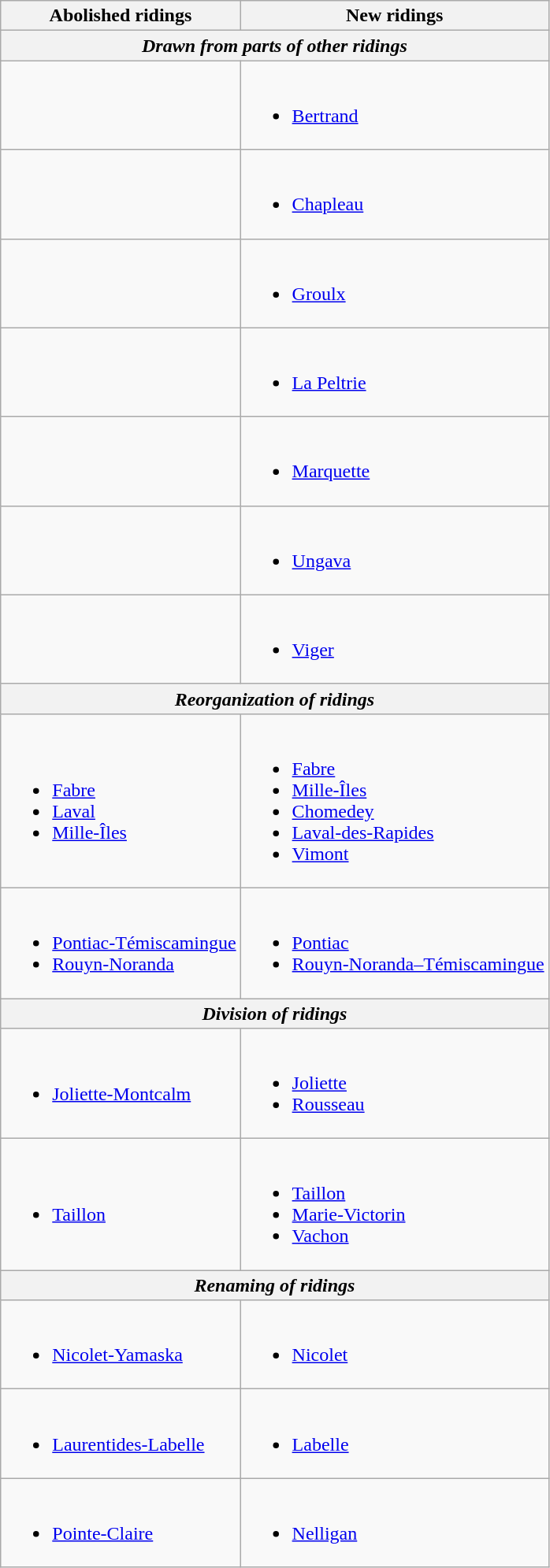<table class="wikitable">
<tr>
<th>Abolished ridings</th>
<th>New ridings</th>
</tr>
<tr>
<th colspan="2"><em>Drawn from parts of other ridings</em></th>
</tr>
<tr>
<td></td>
<td><br><ul><li><a href='#'>Bertrand</a></li></ul></td>
</tr>
<tr>
<td></td>
<td><br><ul><li><a href='#'>Chapleau</a></li></ul></td>
</tr>
<tr>
<td></td>
<td><br><ul><li><a href='#'>Groulx</a></li></ul></td>
</tr>
<tr>
<td></td>
<td><br><ul><li><a href='#'>La Peltrie</a></li></ul></td>
</tr>
<tr>
<td></td>
<td><br><ul><li><a href='#'>Marquette</a></li></ul></td>
</tr>
<tr>
<td></td>
<td><br><ul><li><a href='#'>Ungava</a></li></ul></td>
</tr>
<tr>
<td></td>
<td><br><ul><li><a href='#'>Viger</a></li></ul></td>
</tr>
<tr>
<th colspan="2"><em>Reorganization of ridings</em></th>
</tr>
<tr>
<td><br><ul><li><a href='#'>Fabre</a></li><li><a href='#'>Laval</a></li><li><a href='#'>Mille-Îles</a></li></ul></td>
<td><br><ul><li><a href='#'>Fabre</a></li><li><a href='#'>Mille-Îles</a></li><li><a href='#'>Chomedey</a></li><li><a href='#'>Laval-des-Rapides</a></li><li><a href='#'>Vimont</a></li></ul></td>
</tr>
<tr>
<td><br><ul><li><a href='#'>Pontiac-Témiscamingue</a></li><li><a href='#'>Rouyn-Noranda</a></li></ul></td>
<td><br><ul><li><a href='#'>Pontiac</a></li><li><a href='#'>Rouyn-Noranda–Témiscamingue</a></li></ul></td>
</tr>
<tr>
<th colspan="2"><em>Division of ridings</em></th>
</tr>
<tr>
<td><br><ul><li><a href='#'>Joliette-Montcalm</a></li></ul></td>
<td><br><ul><li><a href='#'>Joliette</a></li><li><a href='#'>Rousseau</a></li></ul></td>
</tr>
<tr>
<td><br><ul><li><a href='#'>Taillon</a></li></ul></td>
<td><br><ul><li><a href='#'>Taillon</a></li><li><a href='#'>Marie-Victorin</a></li><li><a href='#'>Vachon</a></li></ul></td>
</tr>
<tr>
<th colspan="2"><em>Renaming of ridings</em></th>
</tr>
<tr>
<td><br><ul><li><a href='#'>Nicolet-Yamaska</a></li></ul></td>
<td><br><ul><li><a href='#'>Nicolet</a></li></ul></td>
</tr>
<tr>
<td><br><ul><li><a href='#'>Laurentides-Labelle</a></li></ul></td>
<td><br><ul><li><a href='#'>Labelle</a></li></ul></td>
</tr>
<tr>
<td><br><ul><li><a href='#'>Pointe-Claire</a></li></ul></td>
<td><br><ul><li><a href='#'>Nelligan</a></li></ul></td>
</tr>
</table>
